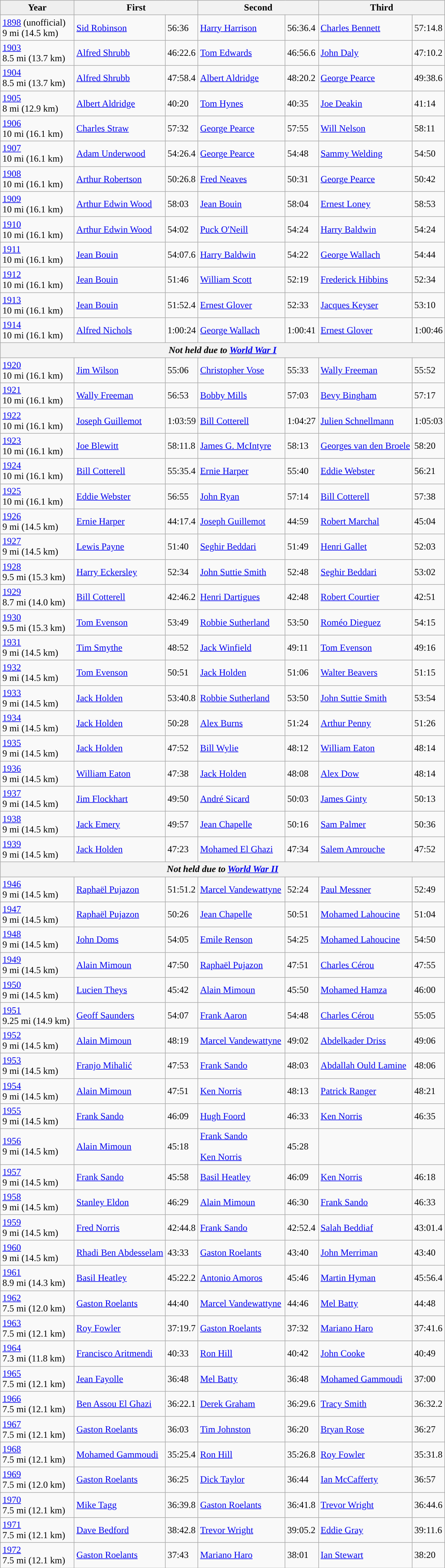<table class="wikitable">
<tr>
<th scope=col style="width:120px; background: #efefef;">Year</th>
<th scope=col colspan=2 style="width:200px;"> First</th>
<th scope=col colspan=2 style="width:200px;"> Second</th>
<th scope=col colspan=2 style="width:200px;"> Third</th>
</tr>
<tr>
<td><a href='#'>1898</a> (unofficial)<br>9 mi (14.5 km)</td>
<td><a href='#'>Sid Robinson</a><br></td>
<td>56:36</td>
<td><a href='#'>Harry Harrison</a><br></td>
<td>56:36.4</td>
<td><a href='#'>Charles Bennett</a><br></td>
<td>57:14.8</td>
</tr>
<tr>
<td><a href='#'>1903</a><br>8.5 mi (13.7 km)</td>
<td><a href='#'>Alfred Shrubb</a><br></td>
<td>46:22.6</td>
<td><a href='#'>Tom Edwards</a><br></td>
<td>46:56.6</td>
<td><a href='#'>John Daly</a><br></td>
<td>47:10.2</td>
</tr>
<tr>
<td><a href='#'>1904</a><br>8.5 mi (13.7 km)</td>
<td><a href='#'>Alfred Shrubb</a><br></td>
<td>47:58.4</td>
<td><a href='#'>Albert Aldridge</a><br></td>
<td>48:20.2</td>
<td><a href='#'>George Pearce</a><br></td>
<td>49:38.6</td>
</tr>
<tr>
<td><a href='#'>1905</a><br>8 mi (12.9 km)</td>
<td><a href='#'>Albert Aldridge</a><br></td>
<td>40:20</td>
<td><a href='#'>Tom Hynes</a><br></td>
<td>40:35</td>
<td><a href='#'>Joe Deakin</a><br></td>
<td>41:14</td>
</tr>
<tr>
<td><a href='#'>1906</a><br>10 mi (16.1 km)</td>
<td><a href='#'>Charles Straw</a><br></td>
<td>57:32</td>
<td><a href='#'>George Pearce</a><br></td>
<td>57:55</td>
<td><a href='#'>Will Nelson</a><br></td>
<td>58:11</td>
</tr>
<tr>
<td><a href='#'>1907</a><br>10 mi (16.1 km)</td>
<td><a href='#'>Adam Underwood</a><br></td>
<td>54:26.4</td>
<td><a href='#'>George Pearce</a><br></td>
<td>54:48</td>
<td><a href='#'>Sammy Welding</a><br></td>
<td>54:50</td>
</tr>
<tr>
<td><a href='#'>1908</a><br>10 mi (16.1 km)</td>
<td><a href='#'>Arthur Robertson</a><br></td>
<td>50:26.8</td>
<td><a href='#'>Fred Neaves</a><br></td>
<td>50:31</td>
<td><a href='#'>George Pearce</a><br></td>
<td>50:42</td>
</tr>
<tr>
<td><a href='#'>1909</a><br>10 mi (16.1 km)</td>
<td><a href='#'>Arthur Edwin Wood</a><br></td>
<td>58:03</td>
<td><a href='#'>Jean Bouin</a><br></td>
<td>58:04</td>
<td><a href='#'>Ernest Loney</a><br></td>
<td>58:53</td>
</tr>
<tr>
<td><a href='#'>1910</a><br>10 mi (16.1 km)</td>
<td><a href='#'>Arthur Edwin Wood</a><br></td>
<td>54:02</td>
<td><a href='#'>Puck O'Neill</a><br></td>
<td>54:24</td>
<td><a href='#'>Harry Baldwin</a><br></td>
<td>54:24</td>
</tr>
<tr>
<td><a href='#'>1911</a><br>10 mi (16.1 km)</td>
<td><a href='#'>Jean Bouin</a><br></td>
<td>54:07.6</td>
<td><a href='#'>Harry Baldwin</a><br></td>
<td>54:22</td>
<td><a href='#'>George Wallach</a><br></td>
<td>54:44</td>
</tr>
<tr>
<td><a href='#'>1912</a><br>10 mi (16.1 km)</td>
<td><a href='#'>Jean Bouin</a><br></td>
<td>51:46</td>
<td><a href='#'>William Scott</a><br></td>
<td>52:19</td>
<td><a href='#'>Frederick Hibbins</a><br></td>
<td>52:34</td>
</tr>
<tr>
<td><a href='#'>1913</a><br>10 mi (16.1 km)</td>
<td><a href='#'>Jean Bouin</a><br></td>
<td>51:52.4</td>
<td><a href='#'>Ernest Glover</a><br></td>
<td>52:33</td>
<td><a href='#'>Jacques Keyser</a><br></td>
<td>53:10</td>
</tr>
<tr>
<td><a href='#'>1914</a><br>10 mi (16.1 km)</td>
<td><a href='#'>Alfred Nichols</a><br></td>
<td>1:00:24</td>
<td><a href='#'>George Wallach</a><br></td>
<td>1:00:41</td>
<td><a href='#'>Ernest Glover</a><br></td>
<td>1:00:46</td>
</tr>
<tr>
<th colspan=7><em>Not held due to <a href='#'>World War I</a></em></th>
</tr>
<tr>
<td><a href='#'>1920</a><br>10 mi (16.1 km)</td>
<td><a href='#'>Jim Wilson</a><br></td>
<td>55:06</td>
<td><a href='#'>Christopher Vose</a><br></td>
<td>55:33</td>
<td><a href='#'>Wally Freeman</a><br></td>
<td>55:52</td>
</tr>
<tr>
<td><a href='#'>1921</a><br>10 mi (16.1 km)</td>
<td><a href='#'>Wally Freeman</a><br></td>
<td>56:53</td>
<td><a href='#'>Bobby Mills</a><br></td>
<td>57:03</td>
<td><a href='#'>Bevy Bingham</a><br></td>
<td>57:17</td>
</tr>
<tr>
<td><a href='#'>1922</a><br>10 mi (16.1 km)</td>
<td><a href='#'>Joseph Guillemot</a><br></td>
<td>1:03:59</td>
<td><a href='#'>Bill Cotterell</a><br></td>
<td>1:04:27</td>
<td><a href='#'>Julien Schnellmann</a><br></td>
<td>1:05:03</td>
</tr>
<tr>
<td><a href='#'>1923</a><br>10 mi (16.1 km)</td>
<td><a href='#'>Joe Blewitt</a><br></td>
<td>58:11.8</td>
<td><a href='#'>James G. McIntyre</a><br></td>
<td>58:13</td>
<td><a href='#'>Georges van den Broele</a><br></td>
<td>58:20</td>
</tr>
<tr>
<td><a href='#'>1924</a><br>10 mi (16.1 km)</td>
<td><a href='#'>Bill Cotterell</a><br></td>
<td>55:35.4</td>
<td><a href='#'>Ernie Harper</a><br></td>
<td>55:40</td>
<td><a href='#'>Eddie Webster</a><br></td>
<td>56:21</td>
</tr>
<tr>
<td><a href='#'>1925</a><br>10 mi (16.1 km)</td>
<td><a href='#'>Eddie Webster</a><br></td>
<td>56:55</td>
<td><a href='#'>John Ryan</a><br></td>
<td>57:14</td>
<td><a href='#'>Bill Cotterell</a><br></td>
<td>57:38</td>
</tr>
<tr>
<td><a href='#'>1926</a><br>9 mi (14.5 km)</td>
<td><a href='#'>Ernie Harper</a><br></td>
<td>44:17.4</td>
<td><a href='#'>Joseph Guillemot</a><br></td>
<td>44:59</td>
<td><a href='#'>Robert Marchal</a><br></td>
<td>45:04</td>
</tr>
<tr>
<td><a href='#'>1927</a><br>9 mi (14.5 km)</td>
<td><a href='#'>Lewis Payne</a><br></td>
<td>51:40</td>
<td><a href='#'>Seghir Beddari</a><br></td>
<td>51:49</td>
<td><a href='#'>Henri Gallet</a><br></td>
<td>52:03</td>
</tr>
<tr>
<td><a href='#'>1928</a><br>9.5 mi (15.3 km)</td>
<td><a href='#'>Harry Eckersley</a><br></td>
<td>52:34</td>
<td><a href='#'>John Suttie Smith</a><br></td>
<td>52:48</td>
<td><a href='#'>Seghir Beddari</a><br></td>
<td>53:02</td>
</tr>
<tr>
<td><a href='#'>1929</a><br>8.7 mi (14.0 km)</td>
<td><a href='#'>Bill Cotterell</a><br></td>
<td>42:46.2</td>
<td><a href='#'>Henri Dartigues</a><br></td>
<td>42:48</td>
<td><a href='#'>Robert Courtier</a><br></td>
<td>42:51</td>
</tr>
<tr>
<td><a href='#'>1930</a><br>9.5 mi (15.3 km)</td>
<td><a href='#'>Tom Evenson</a><br></td>
<td>53:49</td>
<td><a href='#'>Robbie Sutherland</a><br></td>
<td>53:50</td>
<td><a href='#'>Roméo Dieguez</a><br></td>
<td>54:15</td>
</tr>
<tr>
<td><a href='#'>1931</a><br>9 mi (14.5 km)</td>
<td><a href='#'>Tim Smythe</a><br></td>
<td>48:52</td>
<td><a href='#'>Jack Winfield</a><br></td>
<td>49:11</td>
<td><a href='#'>Tom Evenson</a><br></td>
<td>49:16</td>
</tr>
<tr>
<td><a href='#'>1932</a><br>9 mi (14.5 km)</td>
<td><a href='#'>Tom Evenson</a><br></td>
<td>50:51</td>
<td><a href='#'>Jack Holden</a><br></td>
<td>51:06</td>
<td><a href='#'>Walter Beavers</a><br></td>
<td>51:15</td>
</tr>
<tr>
<td><a href='#'>1933</a><br>9 mi (14.5 km)</td>
<td><a href='#'>Jack Holden</a><br></td>
<td>53:40.8</td>
<td><a href='#'>Robbie Sutherland</a><br></td>
<td>53:50</td>
<td><a href='#'>John Suttie Smith</a><br></td>
<td>53:54</td>
</tr>
<tr>
<td><a href='#'>1934</a><br>9 mi (14.5 km)</td>
<td><a href='#'>Jack Holden</a><br></td>
<td>50:28</td>
<td><a href='#'>Alex Burns</a><br></td>
<td>51:24</td>
<td><a href='#'>Arthur Penny</a><br></td>
<td>51:26</td>
</tr>
<tr>
<td><a href='#'>1935</a><br>9 mi (14.5 km)</td>
<td><a href='#'>Jack Holden</a><br></td>
<td>47:52</td>
<td><a href='#'>Bill Wylie</a><br></td>
<td>48:12</td>
<td><a href='#'>William Eaton</a><br></td>
<td>48:14</td>
</tr>
<tr>
<td><a href='#'>1936</a><br>9 mi (14.5 km)</td>
<td><a href='#'>William Eaton</a><br></td>
<td>47:38</td>
<td><a href='#'>Jack Holden</a><br></td>
<td>48:08</td>
<td><a href='#'>Alex Dow</a><br></td>
<td>48:14</td>
</tr>
<tr>
<td><a href='#'>1937</a><br>9 mi (14.5 km)</td>
<td><a href='#'>Jim Flockhart</a><br></td>
<td>49:50</td>
<td><a href='#'>André Sicard</a><br></td>
<td>50:03</td>
<td><a href='#'>James Ginty</a><br></td>
<td>50:13</td>
</tr>
<tr>
<td><a href='#'>1938</a><br>9 mi (14.5 km)</td>
<td><a href='#'>Jack Emery</a><br></td>
<td>49:57</td>
<td><a href='#'>Jean Chapelle</a><br></td>
<td>50:16</td>
<td><a href='#'>Sam Palmer</a><br></td>
<td>50:36</td>
</tr>
<tr>
<td><a href='#'>1939</a><br>9 mi (14.5 km)</td>
<td><a href='#'>Jack Holden</a><br></td>
<td>47:23</td>
<td><a href='#'>Mohamed El Ghazi</a><br></td>
<td>47:34</td>
<td><a href='#'>Salem Amrouche</a><br></td>
<td>47:52</td>
</tr>
<tr>
<th colspan=7><em>Not held due to <a href='#'>World War II</a></em></th>
</tr>
<tr>
<td><a href='#'>1946</a><br>9 mi (14.5 km)</td>
<td><a href='#'>Raphaël Pujazon</a><br></td>
<td>51:51.2</td>
<td><a href='#'>Marcel Vandewattyne</a><br></td>
<td>52:24</td>
<td><a href='#'>Paul Messner</a><br></td>
<td>52:49</td>
</tr>
<tr>
<td><a href='#'>1947</a><br>9 mi (14.5 km)</td>
<td><a href='#'>Raphaël Pujazon</a><br></td>
<td>50:26</td>
<td><a href='#'>Jean Chapelle</a><br></td>
<td>50:51</td>
<td><a href='#'>Mohamed Lahoucine</a><br></td>
<td>51:04</td>
</tr>
<tr>
<td><a href='#'>1948</a><br>9 mi (14.5 km)</td>
<td><a href='#'>John Doms</a><br></td>
<td>54:05</td>
<td><a href='#'>Emile Renson</a><br></td>
<td>54:25</td>
<td><a href='#'>Mohamed Lahoucine</a><br></td>
<td>54:50</td>
</tr>
<tr>
<td><a href='#'>1949</a><br>9 mi (14.5 km)</td>
<td><a href='#'>Alain Mimoun</a><br></td>
<td>47:50</td>
<td><a href='#'>Raphaël Pujazon</a><br></td>
<td>47:51</td>
<td><a href='#'>Charles Cérou</a><br></td>
<td>47:55</td>
</tr>
<tr>
<td><a href='#'>1950</a><br>9 mi (14.5 km)</td>
<td><a href='#'>Lucien Theys</a><br></td>
<td>45:42</td>
<td><a href='#'>Alain Mimoun</a><br></td>
<td>45:50</td>
<td><a href='#'>Mohamed Hamza</a><br></td>
<td>46:00</td>
</tr>
<tr>
<td><a href='#'>1951</a><br>9.25 mi (14.9 km)</td>
<td><a href='#'>Geoff Saunders</a><br></td>
<td>54:07</td>
<td><a href='#'>Frank Aaron</a><br></td>
<td>54:48</td>
<td><a href='#'>Charles Cérou</a><br></td>
<td>55:05</td>
</tr>
<tr>
<td><a href='#'>1952</a><br>9 mi (14.5 km)</td>
<td><a href='#'>Alain Mimoun</a><br></td>
<td>48:19</td>
<td><a href='#'>Marcel Vandewattyne</a><br></td>
<td>49:02</td>
<td><a href='#'>Abdelkader Driss</a><br></td>
<td>49:06</td>
</tr>
<tr>
<td><a href='#'>1953</a><br>9 mi (14.5 km)</td>
<td><a href='#'>Franjo Mihalić</a><br></td>
<td>47:53</td>
<td><a href='#'>Frank Sando</a><br></td>
<td>48:03</td>
<td><a href='#'>Abdallah Ould Lamine</a><br></td>
<td>48:06</td>
</tr>
<tr>
<td><a href='#'>1954</a><br>9 mi (14.5 km)</td>
<td><a href='#'>Alain Mimoun</a><br></td>
<td>47:51</td>
<td><a href='#'>Ken Norris</a><br></td>
<td>48:13</td>
<td><a href='#'>Patrick Ranger</a><br></td>
<td>48:21</td>
</tr>
<tr>
<td><a href='#'>1955</a><br>9 mi (14.5 km)</td>
<td><a href='#'>Frank Sando</a><br></td>
<td>46:09</td>
<td><a href='#'>Hugh Foord</a><br></td>
<td>46:33</td>
<td><a href='#'>Ken Norris</a><br></td>
<td>46:35</td>
</tr>
<tr>
<td><a href='#'>1956</a><br>9 mi (14.5 km)</td>
<td><a href='#'>Alain Mimoun</a><br></td>
<td>45:18</td>
<td><a href='#'>Frank Sando</a><br> <br><a href='#'>Ken Norris</a><br></td>
<td>45:28</td>
<td></td>
<td></td>
</tr>
<tr>
<td><a href='#'>1957</a><br>9 mi (14.5 km)</td>
<td><a href='#'>Frank Sando</a><br></td>
<td>45:58</td>
<td><a href='#'>Basil Heatley</a><br></td>
<td>46:09</td>
<td><a href='#'>Ken Norris</a><br></td>
<td>46:18</td>
</tr>
<tr>
<td><a href='#'>1958</a><br>9 mi (14.5 km)</td>
<td><a href='#'>Stanley Eldon</a><br></td>
<td>46:29</td>
<td><a href='#'>Alain Mimoun</a><br></td>
<td>46:30</td>
<td><a href='#'>Frank Sando</a><br></td>
<td>46:33</td>
</tr>
<tr>
<td><a href='#'>1959</a><br>9 mi (14.5 km)</td>
<td><a href='#'>Fred Norris</a><br></td>
<td>42:44.8</td>
<td><a href='#'>Frank Sando</a><br></td>
<td>42:52.4</td>
<td><a href='#'>Salah Beddiaf</a><br></td>
<td>43:01.4</td>
</tr>
<tr>
<td><a href='#'>1960</a><br>9 mi (14.5 km)</td>
<td><a href='#'>Rhadi Ben Abdesselam</a><br></td>
<td>43:33</td>
<td><a href='#'>Gaston Roelants</a><br></td>
<td>43:40</td>
<td><a href='#'>John Merriman</a><br></td>
<td>43:40</td>
</tr>
<tr>
<td><a href='#'>1961</a><br>8.9 mi (14.3 km)</td>
<td><a href='#'>Basil Heatley</a><br></td>
<td>45:22.2</td>
<td><a href='#'>Antonio Amoros</a><br></td>
<td>45:46</td>
<td><a href='#'>Martin Hyman</a><br></td>
<td>45:56.4</td>
</tr>
<tr>
<td><a href='#'>1962</a><br>7.5 mi (12.0 km)</td>
<td><a href='#'>Gaston Roelants</a><br></td>
<td>44:40</td>
<td><a href='#'>Marcel Vandewattyne</a><br></td>
<td>44:46</td>
<td><a href='#'>Mel Batty</a><br></td>
<td>44:48</td>
</tr>
<tr>
<td><a href='#'>1963</a><br>7.5 mi (12.1 km)</td>
<td><a href='#'>Roy Fowler</a><br></td>
<td>37:19.7</td>
<td><a href='#'>Gaston Roelants</a><br></td>
<td>37:32</td>
<td><a href='#'>Mariano Haro</a><br></td>
<td>37:41.6</td>
</tr>
<tr>
<td><a href='#'>1964</a><br>7.3 mi (11.8 km)</td>
<td><a href='#'>Francisco Aritmendi</a><br></td>
<td>40:33</td>
<td><a href='#'>Ron Hill</a><br></td>
<td>40:42</td>
<td><a href='#'>John Cooke</a><br></td>
<td>40:49</td>
</tr>
<tr>
<td><a href='#'>1965</a><br>7.5 mi (12.1 km)</td>
<td><a href='#'>Jean Fayolle</a><br></td>
<td>36:48</td>
<td><a href='#'>Mel Batty</a><br></td>
<td>36:48</td>
<td><a href='#'>Mohamed Gammoudi</a><br></td>
<td>37:00</td>
</tr>
<tr>
<td><a href='#'>1966</a><br>7.5 mi (12.1 km)</td>
<td><a href='#'>Ben Assou El Ghazi</a><br></td>
<td>36:22.1</td>
<td><a href='#'>Derek Graham</a><br></td>
<td>36:29.6</td>
<td><a href='#'>Tracy Smith</a><br></td>
<td>36:32.2</td>
</tr>
<tr>
<td><a href='#'>1967</a><br>7.5 mi (12.1 km)</td>
<td><a href='#'>Gaston Roelants</a><br></td>
<td>36:03</td>
<td><a href='#'>Tim Johnston</a><br></td>
<td>36:20</td>
<td><a href='#'>Bryan Rose</a><br></td>
<td>36:27</td>
</tr>
<tr>
<td><a href='#'>1968</a><br>7.5 mi (12.1 km)</td>
<td><a href='#'>Mohamed Gammoudi</a><br></td>
<td>35:25.4</td>
<td><a href='#'>Ron Hill</a><br></td>
<td>35:26.8</td>
<td><a href='#'>Roy Fowler</a><br></td>
<td>35:31.8</td>
</tr>
<tr>
<td><a href='#'>1969</a><br>7.5 mi (12.0 km)</td>
<td><a href='#'>Gaston Roelants</a><br></td>
<td>36:25</td>
<td><a href='#'>Dick Taylor</a><br></td>
<td>36:44</td>
<td><a href='#'>Ian McCafferty</a><br></td>
<td>36:57</td>
</tr>
<tr>
<td><a href='#'>1970</a><br>7.5 mi (12.1 km)</td>
<td><a href='#'>Mike Tagg</a><br></td>
<td>36:39.8</td>
<td><a href='#'>Gaston Roelants</a><br></td>
<td>36:41.8</td>
<td><a href='#'>Trevor Wright</a><br></td>
<td>36:44.6</td>
</tr>
<tr>
<td><a href='#'>1971</a><br>7.5 mi (12.1 km)</td>
<td><a href='#'>Dave Bedford</a><br></td>
<td>38:42.8</td>
<td><a href='#'>Trevor Wright</a><br></td>
<td>39:05.2</td>
<td><a href='#'>Eddie Gray</a><br></td>
<td>39:11.6</td>
</tr>
<tr>
<td><a href='#'>1972</a><br>7.5 mi (12.1 km)</td>
<td><a href='#'>Gaston Roelants</a><br></td>
<td>37:43</td>
<td><a href='#'>Mariano Haro</a><br></td>
<td>38:01</td>
<td><a href='#'>Ian Stewart</a><br></td>
<td>38:20</td>
</tr>
</table>
